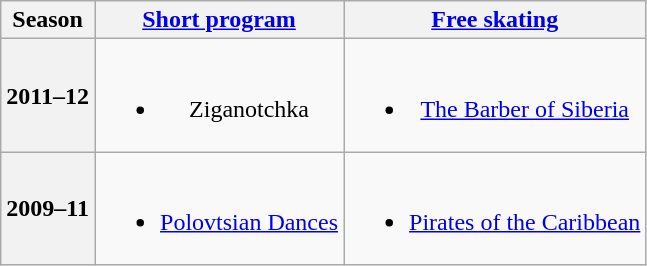<table class="wikitable" style="text-align:center">
<tr>
<th>Season</th>
<th><a href='#'>Short program</a></th>
<th><a href='#'>Free skating</a></th>
</tr>
<tr>
<th>2011–12 <br></th>
<td><br><ul><li>Ziganotchka <br></li></ul></td>
<td><br><ul><li><a href='#'>The Barber of Siberia</a> <br></li></ul></td>
</tr>
<tr>
<th>2009–11 <br></th>
<td><br><ul><li><a href='#'>Polovtsian Dances</a> <br></li></ul></td>
<td><br><ul><li><a href='#'>Pirates of the Caribbean</a> <br></li></ul></td>
</tr>
</table>
